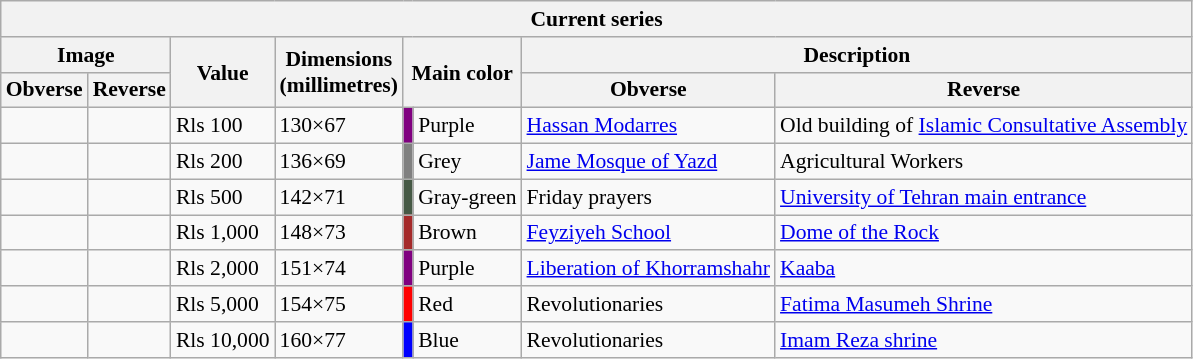<table class="wikitable" style="font-size: 90%">
<tr>
<th colspan=8>Current series</th>
</tr>
<tr>
<th colspan=2>Image</th>
<th rowspan=2>Value</th>
<th rowspan=2>Dimensions<br>(millimetres)</th>
<th rowspan=2 colspan=2>Main color</th>
<th colspan=2>Description</th>
</tr>
<tr>
<th>Obverse</th>
<th>Reverse</th>
<th>Obverse</th>
<th>Reverse</th>
</tr>
<tr>
<td></td>
<td></td>
<td>Rls 100</td>
<td>130×67</td>
<td style="text-align:center; background:Purple;"></td>
<td>Purple</td>
<td><a href='#'>Hassan Modarres</a></td>
<td>Old building of <a href='#'>Islamic Consultative Assembly</a></td>
</tr>
<tr>
<td></td>
<td></td>
<td>Rls 200</td>
<td>136×69</td>
<td style="text-align:center; background:gray;"></td>
<td>Grey</td>
<td><a href='#'>Jame Mosque of Yazd</a></td>
<td>Agricultural Workers</td>
</tr>
<tr>
<td></td>
<td></td>
<td>Rls 500</td>
<td>142×71</td>
<td style="text-align:center; background:#465945;"></td>
<td>Gray-green</td>
<td>Friday prayers</td>
<td><a href='#'>University of Tehran main entrance</a></td>
</tr>
<tr>
<td></td>
<td></td>
<td>Rls 1,000</td>
<td>148×73</td>
<td style="text-align:center; background:Brown;"></td>
<td>Brown</td>
<td><a href='#'>Feyziyeh School</a></td>
<td><a href='#'>Dome of the Rock</a></td>
</tr>
<tr>
<td></td>
<td></td>
<td>Rls 2,000</td>
<td>151×74</td>
<td style="text-align:center; background:purple;"></td>
<td>Purple</td>
<td><a href='#'>Liberation of Khorramshahr</a></td>
<td><a href='#'>Kaaba</a></td>
</tr>
<tr>
<td></td>
<td></td>
<td>Rls 5,000</td>
<td>154×75</td>
<td style="text-align:center; background:red;"></td>
<td>Red</td>
<td>Revolutionaries</td>
<td><a href='#'>Fatima Masumeh Shrine</a></td>
</tr>
<tr>
<td></td>
<td></td>
<td>Rls 10,000</td>
<td>160×77</td>
<td style="text-align:center; background:blue;"></td>
<td>Blue</td>
<td>Revolutionaries</td>
<td><a href='#'>Imam Reza shrine</a></td>
</tr>
</table>
